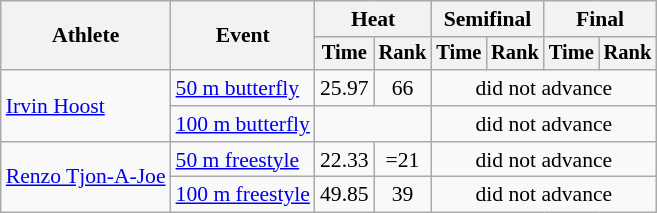<table class="wikitable" style="text-align:center; font-size:90%">
<tr>
<th rowspan="2">Athlete</th>
<th rowspan="2">Event</th>
<th colspan="2">Heat</th>
<th colspan="2">Semifinal</th>
<th colspan="2">Final</th>
</tr>
<tr style="font-size:95%">
<th>Time</th>
<th>Rank</th>
<th>Time</th>
<th>Rank</th>
<th>Time</th>
<th>Rank</th>
</tr>
<tr>
<td align=left rowspan=2><a href='#'>Irvin Hoost</a></td>
<td align=left><a href='#'>50 m butterfly</a></td>
<td>25.97</td>
<td>66</td>
<td colspan=4>did not advance</td>
</tr>
<tr>
<td align=left><a href='#'>100 m butterfly</a></td>
<td colspan=2></td>
<td colspan=4>did not advance</td>
</tr>
<tr>
<td align=left rowspan=2><a href='#'>Renzo Tjon-A-Joe</a></td>
<td align=left><a href='#'>50 m freestyle</a></td>
<td>22.33</td>
<td>=21</td>
<td colspan=4>did not advance</td>
</tr>
<tr>
<td align=left><a href='#'>100 m freestyle</a></td>
<td>49.85</td>
<td>39</td>
<td colspan=4>did not advance</td>
</tr>
</table>
